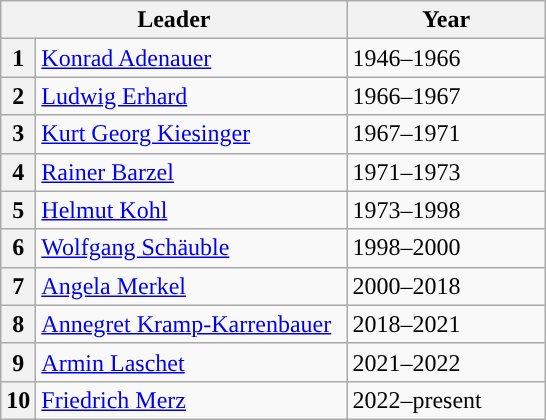<table class="wikitable">
<tr>
<th colspan=2>Leader</th>
<th>Year</th>
</tr>
<tr>
<th style="background:">1</th>
<td style="width:200px;"><a href='#'>Konrad Adenauer</a></td>
<td style="width:125px;">1946–1966</td>
</tr>
<tr>
<th style="background:">2</th>
<td style="width:200px;"><a href='#'>Ludwig Erhard</a></td>
<td style="width:125px;">1966–1967</td>
</tr>
<tr>
<th style="background:">3</th>
<td style="width:200px;"><a href='#'>Kurt Georg Kiesinger</a></td>
<td style="width:125px;">1967–1971</td>
</tr>
<tr>
<th style="background:">4</th>
<td style="width:200px;"><a href='#'>Rainer Barzel</a></td>
<td style="width:125px;">1971–1973</td>
</tr>
<tr>
<th style="background:">5</th>
<td style="width:200px;"><a href='#'>Helmut Kohl</a></td>
<td style="width:125px;">1973–1998</td>
</tr>
<tr>
<th style="background:">6</th>
<td style="width:200px;"><a href='#'>Wolfgang Schäuble</a></td>
<td style="width:125px;">1998–2000</td>
</tr>
<tr>
<th style="background:">7</th>
<td style="width:200px;"><a href='#'>Angela Merkel</a></td>
<td style="width:125px;">2000–2018</td>
</tr>
<tr>
<th style="background:">8</th>
<td style="width:200px;"><a href='#'>Annegret Kramp-Karrenbauer</a></td>
<td style="width:125px;">2018–2021</td>
</tr>
<tr>
<th style="background:">9</th>
<td style="width:200px;"><a href='#'>Armin Laschet</a></td>
<td style="width:125px;">2021–2022</td>
</tr>
<tr>
<th style="background:">10</th>
<td style="width:200px;"><a href='#'>Friedrich Merz</a></td>
<td style="width:125px;">2022–present</td>
</tr>
</table>
